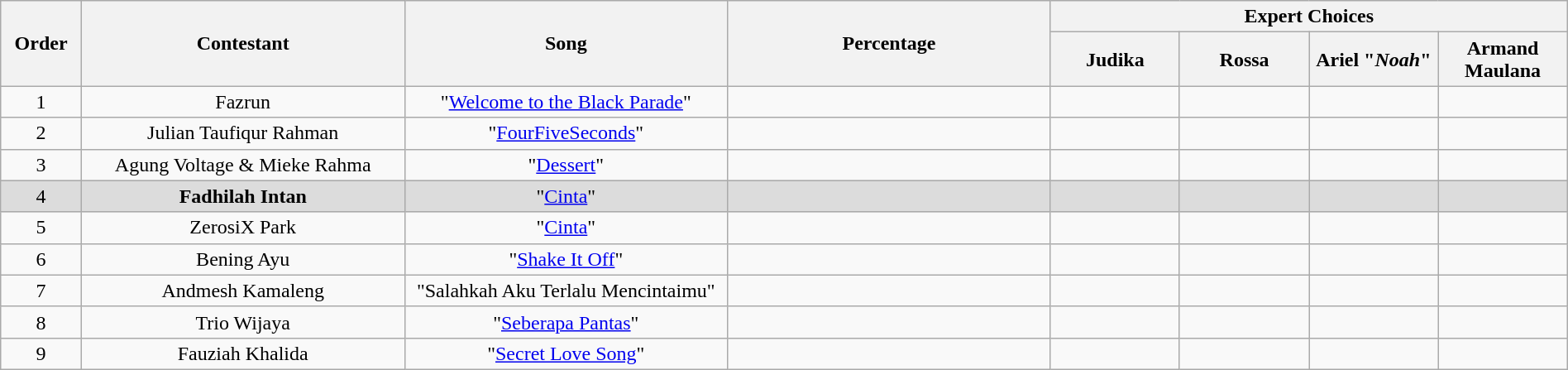<table class="wikitable" style="text-align:center; width:100%;">
<tr>
<th scope="col" rowspan="2" style="width:05%;">Order</th>
<th scope="col" rowspan="2" style="width:20%;">Contestant</th>
<th scope="col" rowspan="2" style="width:20%;">Song</th>
<th scope="col" rowspan="2" style="width:20%;">Percentage</th>
<th scope="col" colspan="4" style="width:32%;">Expert Choices</th>
</tr>
<tr>
<th style="width:08%;">Judika</th>
<th style="width:08%;">Rossa</th>
<th style="width:08%;">Ariel "<em>Noah</em>"</th>
<th style="width:08%;">Armand Maulana</th>
</tr>
<tr>
<td>1</td>
<td>Fazrun</td>
<td>"<a href='#'>Welcome to the Black Parade</a>"</td>
<td></td>
<td></td>
<td></td>
<td></td>
<td></td>
</tr>
<tr>
<td>2</td>
<td>Julian Taufiqur Rahman</td>
<td>"<a href='#'>FourFiveSeconds</a>"</td>
<td></td>
<td></td>
<td></td>
<td></td>
<td></td>
</tr>
<tr>
<td>3</td>
<td>Agung Voltage & Mieke Rahma</td>
<td>"<a href='#'>Dessert</a>"</td>
<td></td>
<td></td>
<td></td>
<td></td>
<td></td>
</tr>
<tr style="background:#DCDCDC;">
<td>4</td>
<td><strong>Fadhilah Intan</strong></td>
<td>"<a href='#'>Cinta</a>"</td>
<td></td>
<td></td>
<td></td>
<td></td>
<td></td>
</tr>
<tr>
<td>5</td>
<td>ZerosiX Park</td>
<td>"<a href='#'>Cinta</a>"</td>
<td></td>
<td></td>
<td></td>
<td></td>
<td></td>
</tr>
<tr>
<td>6</td>
<td>Bening Ayu</td>
<td>"<a href='#'>Shake It Off</a>"</td>
<td></td>
<td></td>
<td></td>
<td></td>
<td></td>
</tr>
<tr>
<td>7</td>
<td>Andmesh Kamaleng</td>
<td>"Salahkah Aku Terlalu Mencintaimu"</td>
<td></td>
<td></td>
<td></td>
<td></td>
<td></td>
</tr>
<tr>
<td>8</td>
<td>Trio Wijaya</td>
<td>"<a href='#'>Seberapa Pantas</a>"</td>
<td></td>
<td></td>
<td></td>
<td></td>
<td></td>
</tr>
<tr>
<td>9</td>
<td>Fauziah Khalida</td>
<td>"<a href='#'>Secret Love Song</a>"</td>
<td></td>
<td></td>
<td></td>
<td></td>
<td></td>
</tr>
</table>
